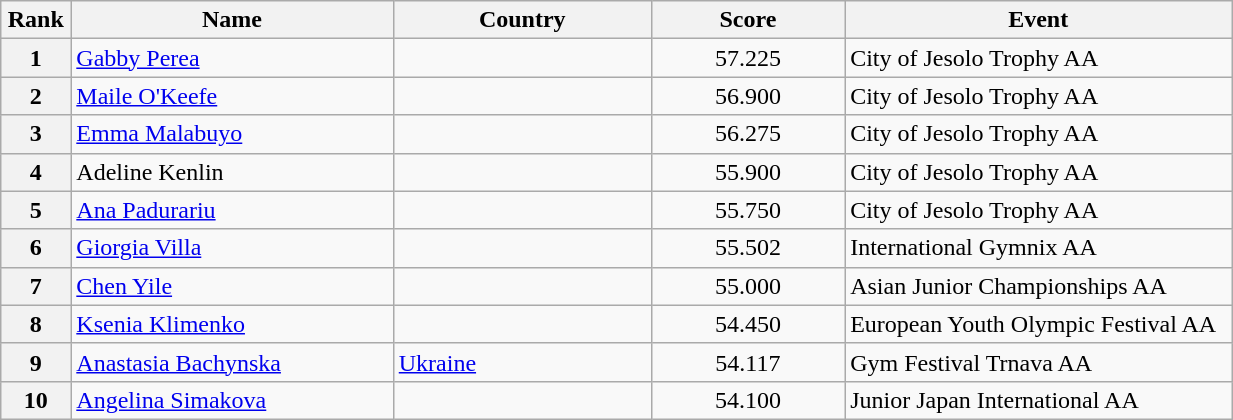<table class="wikitable sortable" style="width:65%;">
<tr>
<th style="text-align:center; width:5%;">Rank</th>
<th style="text-align:center; width:25%;">Name</th>
<th style="text-align:center; width:20%;">Country</th>
<th style="text-align:center; width:15%;">Score</th>
<th style="text-align:center; width:30%;">Event</th>
</tr>
<tr>
<th>1</th>
<td><a href='#'>Gabby Perea</a></td>
<td></td>
<td align="center">57.225</td>
<td>City of Jesolo Trophy AA</td>
</tr>
<tr>
<th>2</th>
<td><a href='#'>Maile O'Keefe</a></td>
<td></td>
<td align="center">56.900</td>
<td>City of Jesolo Trophy AA</td>
</tr>
<tr>
<th>3</th>
<td><a href='#'>Emma Malabuyo</a></td>
<td></td>
<td align="center">56.275</td>
<td>City of Jesolo Trophy AA</td>
</tr>
<tr>
<th>4</th>
<td>Adeline Kenlin</td>
<td></td>
<td align="center">55.900</td>
<td>City of Jesolo Trophy AA</td>
</tr>
<tr>
<th>5</th>
<td><a href='#'>Ana Padurariu</a></td>
<td></td>
<td align="center">55.750</td>
<td>City of Jesolo Trophy AA</td>
</tr>
<tr>
<th>6</th>
<td><a href='#'>Giorgia Villa</a></td>
<td></td>
<td align="center">55.502</td>
<td>International Gymnix AA</td>
</tr>
<tr>
<th>7</th>
<td><a href='#'>Chen Yile</a></td>
<td></td>
<td align="center">55.000</td>
<td>Asian Junior Championships AA</td>
</tr>
<tr>
<th>8</th>
<td><a href='#'>Ksenia Klimenko</a></td>
<td></td>
<td align="center">54.450</td>
<td>European Youth Olympic Festival AA</td>
</tr>
<tr>
<th>9</th>
<td><a href='#'>Anastasia Bachynska</a></td>
<td> <a href='#'>Ukraine</a></td>
<td align="center">54.117</td>
<td>Gym Festival Trnava AA</td>
</tr>
<tr>
<th>10</th>
<td><a href='#'>Angelina Simakova</a></td>
<td></td>
<td align="center">54.100</td>
<td>Junior Japan International AA</td>
</tr>
</table>
